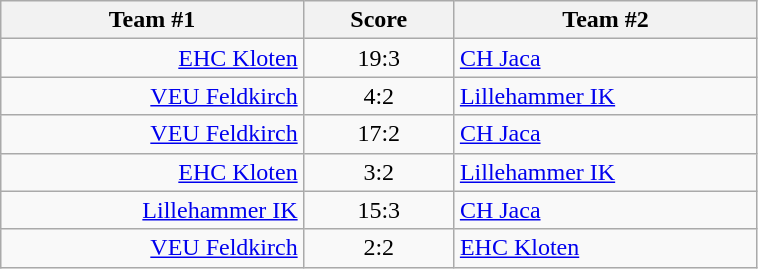<table class="wikitable" style="text-align: center;">
<tr>
<th width=22%>Team #1</th>
<th width=11%>Score</th>
<th width=22%>Team #2</th>
</tr>
<tr>
<td style="text-align: right;"><a href='#'>EHC Kloten</a> </td>
<td>19:3</td>
<td style="text-align: left;"> <a href='#'>CH Jaca</a></td>
</tr>
<tr>
<td style="text-align: right;"><a href='#'>VEU Feldkirch</a> </td>
<td>4:2</td>
<td style="text-align: left;"> <a href='#'>Lillehammer IK</a></td>
</tr>
<tr>
<td style="text-align: right;"><a href='#'>VEU Feldkirch</a> </td>
<td>17:2</td>
<td style="text-align: left;"> <a href='#'>CH Jaca</a></td>
</tr>
<tr>
<td style="text-align: right;"><a href='#'>EHC Kloten</a> </td>
<td>3:2</td>
<td style="text-align: left;"> <a href='#'>Lillehammer IK</a></td>
</tr>
<tr>
<td style="text-align: right;"><a href='#'>Lillehammer IK</a> </td>
<td>15:3</td>
<td style="text-align: left;"> <a href='#'>CH Jaca</a></td>
</tr>
<tr>
<td style="text-align: right;"><a href='#'>VEU Feldkirch</a> </td>
<td>2:2</td>
<td style="text-align: left;"> <a href='#'>EHC Kloten</a></td>
</tr>
</table>
